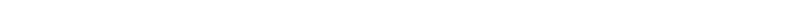<table style="width:1000px; text-align:center;">
<tr style="color:white;">
<td style="background:">24.7%</td>
<td style="background:"><strong>75.3%</strong></td>
</tr>
<tr>
<td></td>
<td></td>
</tr>
</table>
